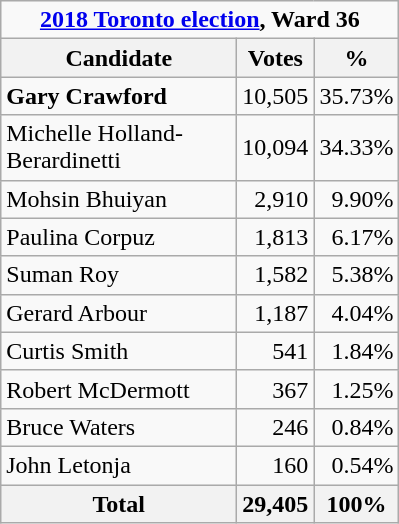<table class="wikitable" style="margin-bottom:0;">
<tr>
<td Colspan="3" align="center"><strong><a href='#'>2018 Toronto election</a>, Ward 36</strong></td>
</tr>
<tr>
<th bgcolor="#DDDDFF" width="150px">Candidate</th>
<th bgcolor="#DDDDFF">Votes</th>
<th bgcolor="#DDDDFF">%</th>
</tr>
<tr>
<td><strong>Gary Crawford </strong></td>
<td align=right>10,505</td>
<td align=right>35.73%</td>
</tr>
<tr>
<td>Michelle Holland-Berardinetti</td>
<td align=right>10,094</td>
<td align=right>34.33%</td>
</tr>
<tr>
<td>Mohsin Bhuiyan</td>
<td align=right>2,910</td>
<td align=right>9.90%</td>
</tr>
<tr>
<td>Paulina Corpuz</td>
<td align=right>1,813</td>
<td align=right>6.17%</td>
</tr>
<tr>
<td>Suman Roy</td>
<td align=right>1,582</td>
<td align=right>5.38%</td>
</tr>
<tr>
<td>Gerard Arbour</td>
<td align=right>1,187</td>
<td align=right>4.04%</td>
</tr>
<tr>
<td>Curtis Smith</td>
<td align=right>541</td>
<td align=right>1.84%</td>
</tr>
<tr>
<td>Robert McDermott</td>
<td align=right>367</td>
<td align=right>1.25%</td>
</tr>
<tr>
<td>Bruce Waters</td>
<td align=right>246</td>
<td align=right>0.84%</td>
</tr>
<tr>
<td>John Letonja</td>
<td align=right>160</td>
<td align=right>0.54%</td>
</tr>
<tr>
<th>Total</th>
<th align=right>29,405</th>
<th align=right>100%</th>
</tr>
</table>
